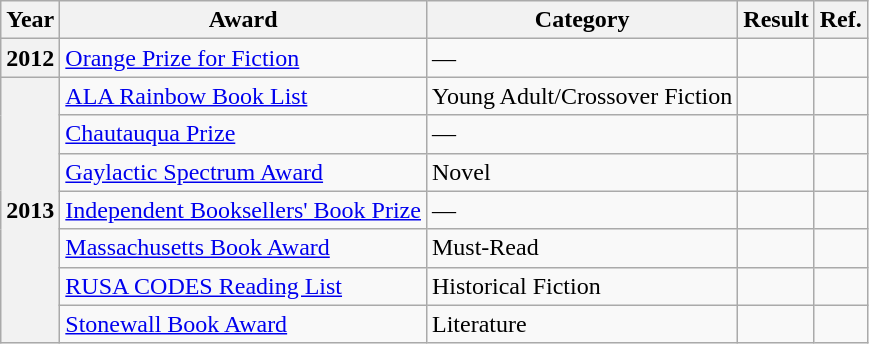<table class="wikitable sortable">
<tr>
<th>Year</th>
<th>Award</th>
<th>Category</th>
<th>Result</th>
<th>Ref.</th>
</tr>
<tr>
<th rowspan="1">2012</th>
<td><a href='#'>Orange Prize for Fiction</a></td>
<td>—</td>
<td></td>
<td></td>
</tr>
<tr>
<th rowspan="7">2013</th>
<td><a href='#'>ALA Rainbow Book List</a></td>
<td>Young Adult/Crossover Fiction</td>
<td></td>
<td></td>
</tr>
<tr>
<td><a href='#'>Chautauqua Prize</a></td>
<td>—</td>
<td></td>
<td></td>
</tr>
<tr>
<td><a href='#'>Gaylactic Spectrum Award</a></td>
<td>Novel</td>
<td></td>
<td></td>
</tr>
<tr>
<td><a href='#'>Independent Booksellers' Book Prize</a></td>
<td>—</td>
<td></td>
<td></td>
</tr>
<tr>
<td><a href='#'>Massachusetts Book Award</a></td>
<td>Must-Read</td>
<td></td>
<td></td>
</tr>
<tr>
<td><a href='#'>RUSA CODES Reading List</a></td>
<td>Historical Fiction</td>
<td></td>
<td></td>
</tr>
<tr>
<td><a href='#'>Stonewall Book Award</a></td>
<td>Literature</td>
<td></td>
<td></td>
</tr>
</table>
